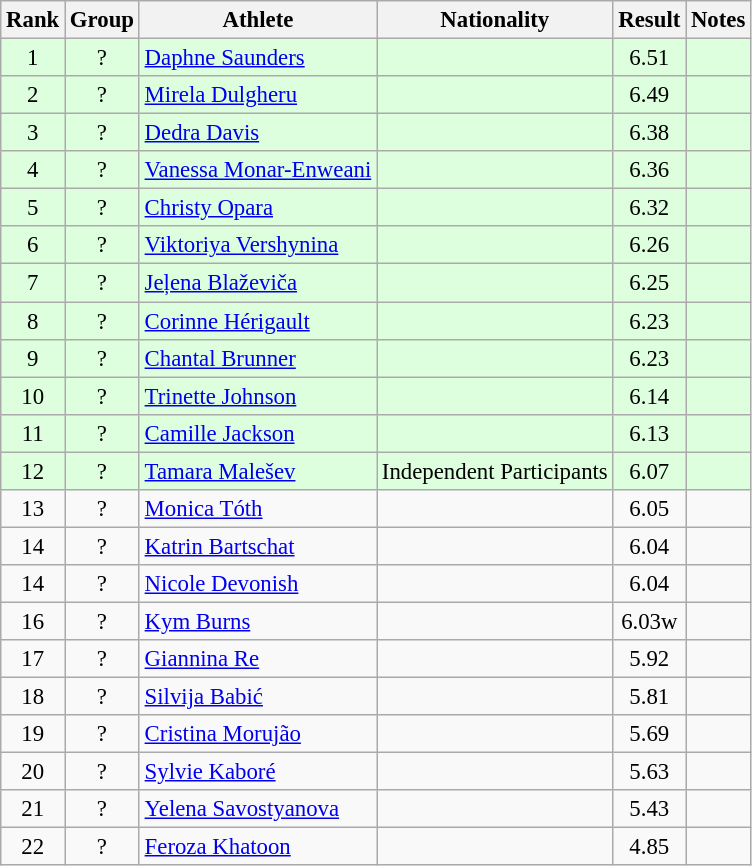<table class="wikitable sortable" style="text-align:center;font-size:95%">
<tr>
<th>Rank</th>
<th>Group</th>
<th>Athlete</th>
<th>Nationality</th>
<th>Result</th>
<th>Notes</th>
</tr>
<tr bgcolor=ddffdd>
<td>1</td>
<td>?</td>
<td align=left><a href='#'>Daphne Saunders</a></td>
<td align=left></td>
<td>6.51</td>
<td></td>
</tr>
<tr bgcolor=ddffdd>
<td>2</td>
<td>?</td>
<td align=left><a href='#'>Mirela Dulgheru</a></td>
<td align=left></td>
<td>6.49</td>
<td></td>
</tr>
<tr bgcolor=ddffdd>
<td>3</td>
<td>?</td>
<td align=left><a href='#'>Dedra Davis</a></td>
<td align=left></td>
<td>6.38</td>
<td></td>
</tr>
<tr bgcolor=ddffdd>
<td>4</td>
<td>?</td>
<td align=left><a href='#'>Vanessa Monar-Enweani</a></td>
<td align=left></td>
<td>6.36</td>
<td></td>
</tr>
<tr bgcolor=ddffdd>
<td>5</td>
<td>?</td>
<td align=left><a href='#'>Christy Opara</a></td>
<td align=left></td>
<td>6.32</td>
<td></td>
</tr>
<tr bgcolor=ddffdd>
<td>6</td>
<td>?</td>
<td align=left><a href='#'>Viktoriya Vershynina</a></td>
<td align=left></td>
<td>6.26</td>
<td></td>
</tr>
<tr bgcolor=ddffdd>
<td>7</td>
<td>?</td>
<td align=left><a href='#'>Jeļena Blaževiča</a></td>
<td align=left></td>
<td>6.25</td>
<td></td>
</tr>
<tr bgcolor=ddffdd>
<td>8</td>
<td>?</td>
<td align=left><a href='#'>Corinne Hérigault</a></td>
<td align=left></td>
<td>6.23</td>
<td></td>
</tr>
<tr bgcolor=ddffdd>
<td>9</td>
<td>?</td>
<td align=left><a href='#'>Chantal Brunner</a></td>
<td align=left></td>
<td>6.23</td>
<td></td>
</tr>
<tr bgcolor=ddffdd>
<td>10</td>
<td>?</td>
<td align=left><a href='#'>Trinette Johnson</a></td>
<td align=left></td>
<td>6.14</td>
<td></td>
</tr>
<tr bgcolor=ddffdd>
<td>11</td>
<td>?</td>
<td align=left><a href='#'>Camille Jackson</a></td>
<td align=left></td>
<td>6.13</td>
<td></td>
</tr>
<tr bgcolor=ddffdd>
<td>12</td>
<td>?</td>
<td align=left><a href='#'>Tamara Malešev</a></td>
<td align=left> Independent Participants</td>
<td>6.07</td>
<td></td>
</tr>
<tr>
<td>13</td>
<td>?</td>
<td align=left><a href='#'>Monica Tóth</a></td>
<td align=left></td>
<td>6.05</td>
<td></td>
</tr>
<tr>
<td>14</td>
<td>?</td>
<td align=left><a href='#'>Katrin Bartschat</a></td>
<td align=left></td>
<td>6.04</td>
<td></td>
</tr>
<tr>
<td>14</td>
<td>?</td>
<td align=left><a href='#'>Nicole Devonish</a></td>
<td align=left></td>
<td>6.04</td>
<td></td>
</tr>
<tr>
<td>16</td>
<td>?</td>
<td align="left"><a href='#'>Kym Burns</a></td>
<td align=left></td>
<td>6.03w</td>
<td></td>
</tr>
<tr>
<td>17</td>
<td>?</td>
<td align="left"><a href='#'>Giannina Re</a></td>
<td align=left></td>
<td>5.92</td>
<td></td>
</tr>
<tr>
<td>18</td>
<td>?</td>
<td align="left"><a href='#'>Silvija Babić</a></td>
<td align=left></td>
<td>5.81</td>
<td></td>
</tr>
<tr>
<td>19</td>
<td>?</td>
<td align="left"><a href='#'>Cristina Morujão</a></td>
<td align=left></td>
<td>5.69</td>
<td></td>
</tr>
<tr>
<td>20</td>
<td>?</td>
<td align="left"><a href='#'>Sylvie Kaboré</a></td>
<td align=left></td>
<td>5.63</td>
<td></td>
</tr>
<tr>
<td>21</td>
<td>?</td>
<td align="left"><a href='#'>Yelena Savostyanova</a></td>
<td align=left></td>
<td>5.43</td>
<td></td>
</tr>
<tr>
<td>22</td>
<td>?</td>
<td align="left"><a href='#'>Feroza Khatoon</a></td>
<td align=left></td>
<td>4.85</td>
<td></td>
</tr>
</table>
